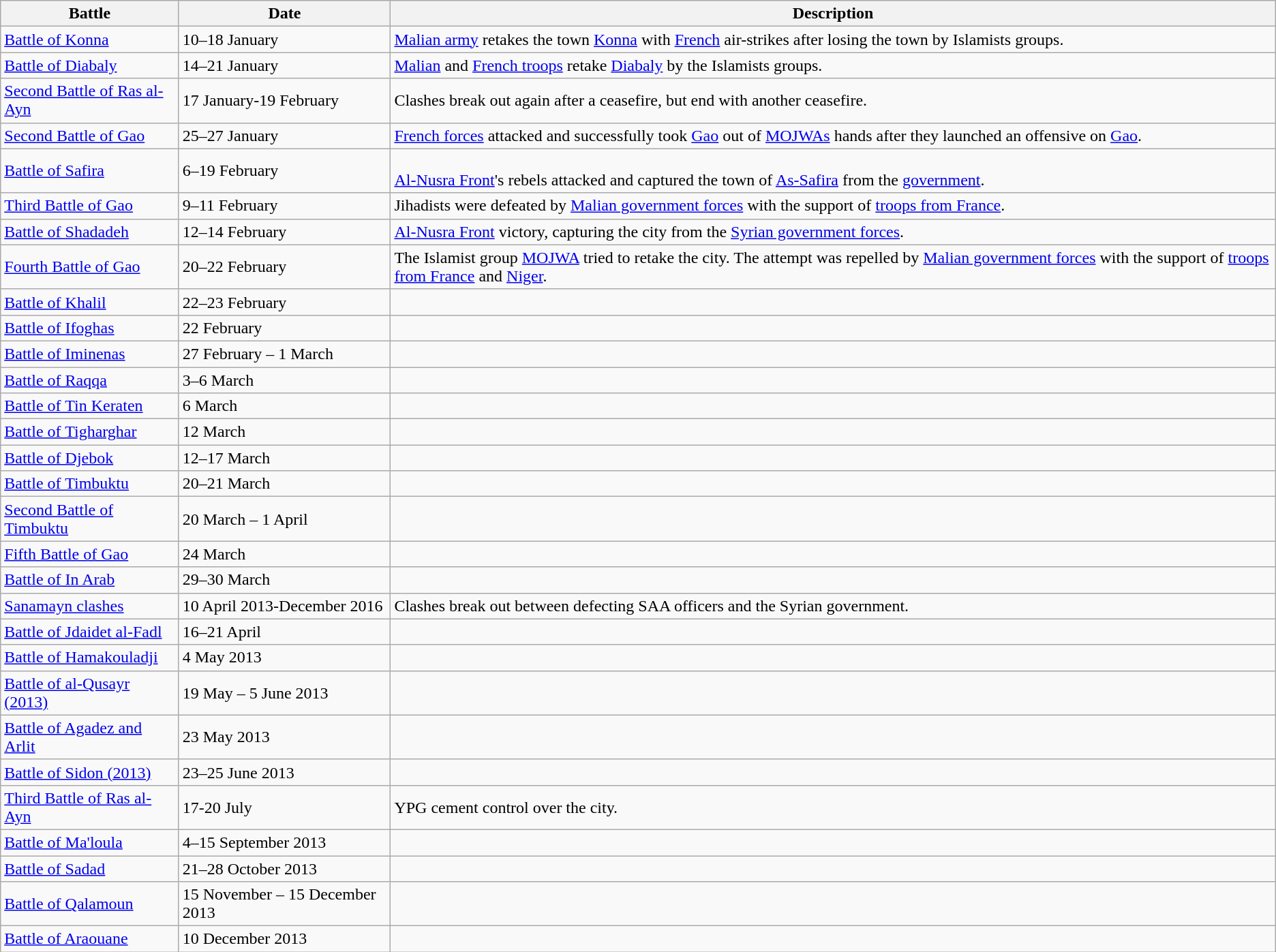<table class="wikitable">
<tr>
<th>Battle</th>
<th>Date</th>
<th>Description</th>
</tr>
<tr>
<td><a href='#'>Battle of Konna</a></td>
<td>10–18 January</td>
<td><a href='#'>Malian army</a> retakes the town <a href='#'>Konna</a> with <a href='#'>French</a> air-strikes after losing the town by Islamists groups.</td>
</tr>
<tr>
<td><a href='#'>Battle of Diabaly</a></td>
<td>14–21 January</td>
<td><a href='#'>Malian</a> and <a href='#'>French troops</a> retake <a href='#'>Diabaly</a> by the Islamists groups.</td>
</tr>
<tr>
<td><a href='#'>Second Battle of Ras al-Ayn</a></td>
<td>17 January-19 February</td>
<td>Clashes break out again after a ceasefire, but end with another ceasefire.</td>
</tr>
<tr>
<td><a href='#'>Second Battle of Gao</a></td>
<td>25–27 January</td>
<td><a href='#'>French forces</a> attacked and successfully took <a href='#'>Gao</a> out of <a href='#'>MOJWAs</a> hands after they launched an offensive on <a href='#'>Gao</a>.</td>
</tr>
<tr>
<td><a href='#'>Battle of Safira</a></td>
<td>6–19 February</td>
<td><br><a href='#'>Al-Nusra Front</a>'s rebels attacked and captured the town of <a href='#'>As-Safira</a> from the <a href='#'>government</a>.</td>
</tr>
<tr>
<td><a href='#'>Third Battle of Gao</a></td>
<td>9–11 February</td>
<td>Jihadists were defeated by <a href='#'>Malian government forces</a> with the support of <a href='#'>troops from France</a>.</td>
</tr>
<tr>
<td><a href='#'>Battle of Shadadeh</a></td>
<td>12–14 February</td>
<td><a href='#'>Al-Nusra Front</a> victory, capturing the city from the <a href='#'>Syrian government forces</a>.</td>
</tr>
<tr>
<td><a href='#'>Fourth Battle of Gao</a></td>
<td>20–22 February</td>
<td>The Islamist group <a href='#'>MOJWA</a> tried to retake the city. The attempt was repelled by <a href='#'>Malian government forces</a> with the support of <a href='#'>troops from France</a> and <a href='#'>Niger</a>.</td>
</tr>
<tr>
<td><a href='#'>Battle of Khalil</a></td>
<td>22–23 February</td>
<td></td>
</tr>
<tr>
<td><a href='#'>Battle of Ifoghas</a></td>
<td>22 February</td>
<td></td>
</tr>
<tr>
<td><a href='#'>Battle of Iminenas</a></td>
<td>27 February – 1 March</td>
<td></td>
</tr>
<tr>
<td><a href='#'>Battle of Raqqa</a></td>
<td>3–6 March</td>
<td></td>
</tr>
<tr>
<td><a href='#'>Battle of Tin Keraten</a></td>
<td>6 March</td>
<td></td>
</tr>
<tr>
<td><a href='#'>Battle of Tigharghar</a></td>
<td>12 March</td>
<td></td>
</tr>
<tr>
<td><a href='#'>Battle of Djebok</a></td>
<td>12–17 March</td>
<td></td>
</tr>
<tr>
<td><a href='#'>Battle of Timbuktu</a></td>
<td>20–21 March</td>
<td></td>
</tr>
<tr>
<td><a href='#'>Second Battle of Timbuktu</a></td>
<td>20 March – 1 April</td>
<td></td>
</tr>
<tr>
<td><a href='#'>Fifth Battle of Gao</a></td>
<td>24 March</td>
<td></td>
</tr>
<tr>
<td><a href='#'>Battle of In Arab</a></td>
<td>29–30 March</td>
<td></td>
</tr>
<tr>
<td><a href='#'>Sanamayn clashes</a></td>
<td>10 April 2013-December 2016</td>
<td>Clashes break out between defecting SAA officers and the Syrian government.</td>
</tr>
<tr>
<td><a href='#'>Battle of Jdaidet al-Fadl</a></td>
<td>16–21 April</td>
<td></td>
</tr>
<tr>
<td><a href='#'>Battle of Hamakouladji</a></td>
<td>4 May 2013</td>
<td></td>
</tr>
<tr>
<td><a href='#'>Battle of al-Qusayr (2013)</a></td>
<td>19 May – 5 June 2013</td>
<td></td>
</tr>
<tr>
<td><a href='#'>Battle of Agadez and Arlit</a></td>
<td>23 May 2013</td>
<td></td>
</tr>
<tr>
<td><a href='#'>Battle of Sidon (2013)</a></td>
<td>23–25 June 2013</td>
<td></td>
</tr>
<tr>
<td><a href='#'>Third Battle of Ras al-Ayn</a></td>
<td>17-20 July</td>
<td>YPG cement control over the city.</td>
</tr>
<tr>
<td><a href='#'>Battle of Ma'loula</a></td>
<td>4–15 September 2013</td>
<td></td>
</tr>
<tr>
<td><a href='#'>Battle of Sadad</a></td>
<td>21–28 October 2013</td>
<td></td>
</tr>
<tr>
<td><a href='#'>Battle of Qalamoun</a></td>
<td>15 November – 15 December 2013</td>
<td></td>
</tr>
<tr>
<td><a href='#'>Battle of Araouane</a></td>
<td>10 December 2013</td>
<td></td>
</tr>
</table>
